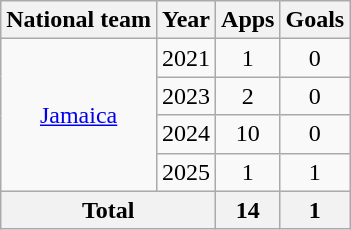<table class="wikitable" style="text-align:center">
<tr>
<th>National team</th>
<th>Year</th>
<th>Apps</th>
<th>Goals</th>
</tr>
<tr>
<td rowspan="4"><a href='#'>Jamaica</a></td>
<td>2021</td>
<td>1</td>
<td>0</td>
</tr>
<tr>
<td>2023</td>
<td>2</td>
<td>0</td>
</tr>
<tr>
<td>2024</td>
<td>10</td>
<td>0</td>
</tr>
<tr>
<td>2025</td>
<td>1</td>
<td>1</td>
</tr>
<tr>
<th colspan="2">Total</th>
<th>14</th>
<th>1</th>
</tr>
</table>
